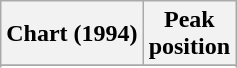<table class="wikitable">
<tr>
<th>Chart (1994)</th>
<th>Peak<br>position</th>
</tr>
<tr>
</tr>
<tr>
</tr>
<tr>
</tr>
<tr>
</tr>
</table>
